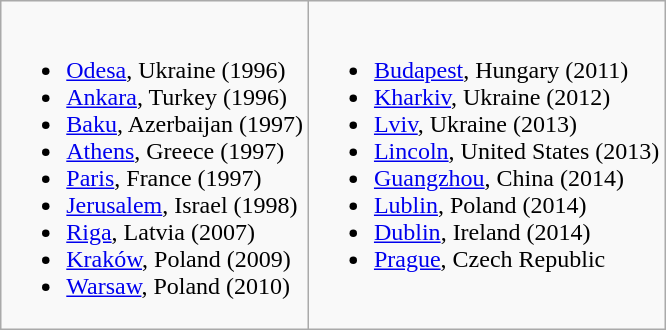<table class="wikitable">
<tr valign="top">
<td><br><ul><li><a href='#'>Odesa</a>, Ukraine (1996)</li><li><a href='#'>Ankara</a>, Turkey (1996)</li><li><a href='#'>Baku</a>, Azerbaijan (1997)</li><li><a href='#'>Athens</a>, Greece (1997)</li><li><a href='#'>Paris</a>, France (1997)</li><li><a href='#'>Jerusalem</a>, Israel (1998)</li><li><a href='#'>Riga</a>, Latvia (2007)</li><li><a href='#'>Kraków</a>, Poland (2009)</li><li><a href='#'>Warsaw</a>, Poland (2010)</li></ul></td>
<td><br><ul><li><a href='#'>Budapest</a>, Hungary (2011)</li><li><a href='#'>Kharkiv</a>, Ukraine (2012)</li><li><a href='#'>Lviv</a>, Ukraine (2013)</li><li><a href='#'>Lincoln</a>, United States (2013)</li><li><a href='#'>Guangzhou</a>, China (2014)</li><li><a href='#'>Lublin</a>, Poland (2014)</li><li><a href='#'>Dublin</a>, Ireland (2014)</li><li><a href='#'>Prague</a>, Czech Republic</li></ul></td>
</tr>
</table>
